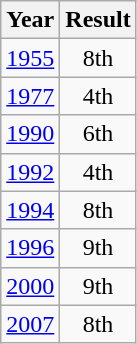<table class="wikitable" style="text-align:center">
<tr>
<th>Year</th>
<th>Result</th>
</tr>
<tr>
<td><a href='#'>1955</a></td>
<td>8th</td>
</tr>
<tr>
<td><a href='#'>1977</a></td>
<td>4th</td>
</tr>
<tr>
<td><a href='#'>1990</a></td>
<td>6th</td>
</tr>
<tr>
<td><a href='#'>1992</a></td>
<td>4th</td>
</tr>
<tr>
<td><a href='#'>1994</a></td>
<td>8th</td>
</tr>
<tr>
<td><a href='#'>1996</a></td>
<td>9th</td>
</tr>
<tr>
<td><a href='#'>2000</a></td>
<td>9th</td>
</tr>
<tr>
<td><a href='#'>2007</a></td>
<td>8th</td>
</tr>
</table>
